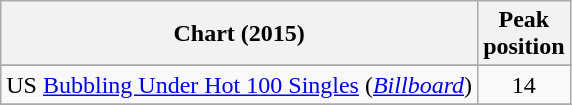<table class="wikitable">
<tr>
<th>Chart (2015)</th>
<th>Peak <br> position</th>
</tr>
<tr>
</tr>
<tr>
<td>US <a href='#'>Bubbling Under Hot 100 Singles</a> (<a href='#'><em>Billboard</em></a>)</td>
<td style="text-align:center;">14</td>
</tr>
<tr>
</tr>
<tr>
</tr>
<tr>
</tr>
</table>
